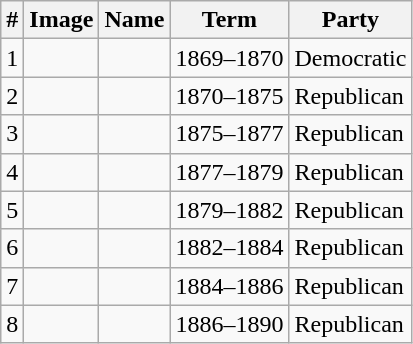<table class="wikitable sortable">
<tr>
<th>#</th>
<th>Image</th>
<th>Name</th>
<th>Term</th>
<th>Party</th>
</tr>
<tr>
<td align=right>1</td>
<td></td>
<td></td>
<td>1869–1870</td>
<td>Democratic</td>
</tr>
<tr>
<td align=right>2</td>
<td></td>
<td></td>
<td>1870–1875</td>
<td>Republican</td>
</tr>
<tr>
<td align=right>3</td>
<td></td>
<td></td>
<td>1875–1877</td>
<td>Republican</td>
</tr>
<tr>
<td align=right>4</td>
<td></td>
<td></td>
<td>1877–1879</td>
<td>Republican</td>
</tr>
<tr>
<td align=right>5</td>
<td></td>
<td></td>
<td>1879–1882</td>
<td>Republican</td>
</tr>
<tr>
<td align=right>6</td>
<td></td>
<td></td>
<td>1882–1884</td>
<td>Republican</td>
</tr>
<tr>
<td align=right>7</td>
<td></td>
<td></td>
<td>1884–1886</td>
<td>Republican</td>
</tr>
<tr>
<td align=right>8</td>
<td></td>
<td></td>
<td>1886–1890</td>
<td>Republican</td>
</tr>
</table>
